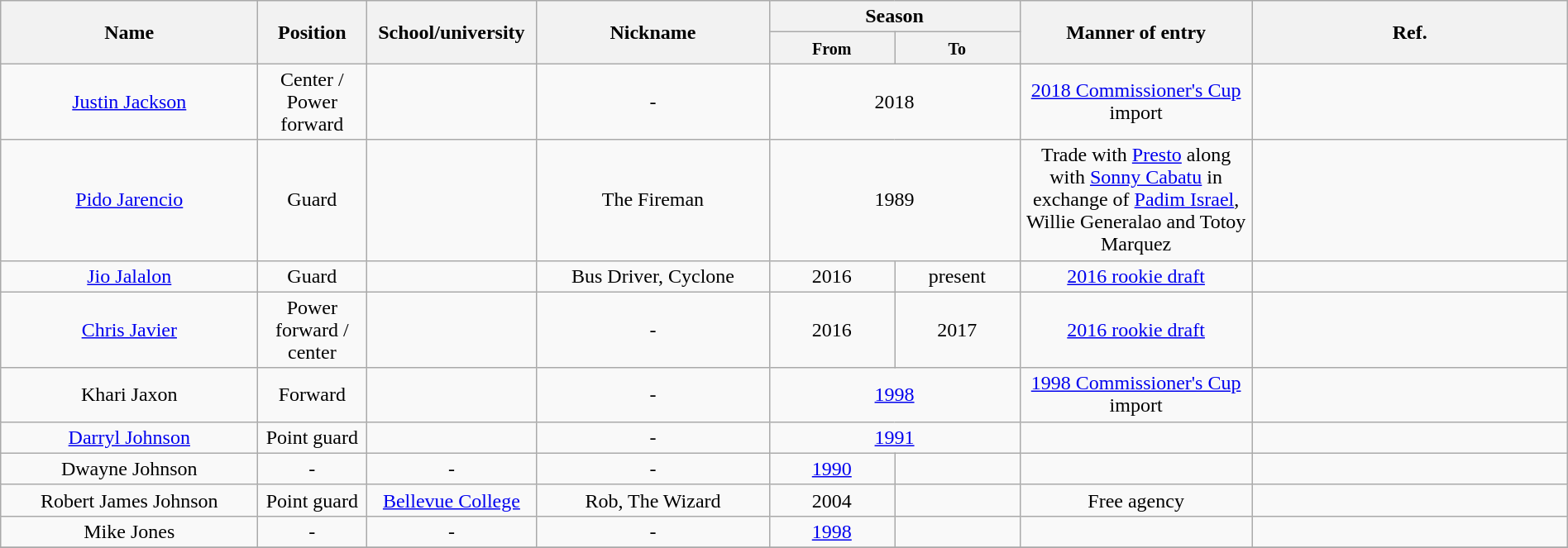<table class="wikitable sortable" style="text-align:center" width="100%">
<tr>
<th style="width:200px;" rowspan="2">Name</th>
<th style="width:80px;" rowspan="2">Position</th>
<th style="width:130px;" rowspan="2">School/university</th>
<th style="width:180px;" rowspan="2">Nickname</th>
<th style="width:130px; text-align:center;" colspan="2">Season</th>
<th style="width:180px; text-align:center;" rowspan="2">Manner of entry</th>
<th rowspan="2" class=unsortable>Ref.</th>
</tr>
<tr>
<th style="width:8%; text-align:center;"><small>From</small></th>
<th style="width:8%; text-align:center;"><small>To</small></th>
</tr>
<tr>
<td><a href='#'>Justin Jackson</a></td>
<td>Center / Power forward</td>
<td></td>
<td>-</td>
<td colspan="2">2018</td>
<td><a href='#'>2018 Commissioner's Cup</a> import</td>
<td></td>
</tr>
<tr>
<td><a href='#'>Pido Jarencio</a></td>
<td>Guard</td>
<td></td>
<td>The Fireman</td>
<td colspan="2">1989</td>
<td>Trade with <a href='#'>Presto</a> along with <a href='#'>Sonny Cabatu</a> in exchange of <a href='#'>Padim Israel</a>, Willie Generalao and Totoy Marquez</td>
<td></td>
</tr>
<tr>
<td><a href='#'>Jio Jalalon</a></td>
<td>Guard</td>
<td></td>
<td>Bus Driver, Cyclone</td>
<td>2016</td>
<td>present</td>
<td><a href='#'>2016 rookie draft</a></td>
<td></td>
</tr>
<tr>
<td><a href='#'>Chris Javier</a></td>
<td>Power forward / center</td>
<td></td>
<td>-</td>
<td>2016</td>
<td>2017</td>
<td><a href='#'>2016 rookie draft</a></td>
<td></td>
</tr>
<tr>
<td>Khari Jaxon</td>
<td>Forward</td>
<td></td>
<td>-</td>
<td colspan="2"><a href='#'>1998</a></td>
<td><a href='#'>1998 Commissioner's Cup</a> import</td>
<td></td>
</tr>
<tr>
<td><a href='#'>Darryl Johnson</a></td>
<td>Point guard</td>
<td></td>
<td>-</td>
<td colspan="2"><a href='#'>1991</a></td>
<td></td>
<td></td>
</tr>
<tr>
<td>Dwayne Johnson</td>
<td>-</td>
<td>-</td>
<td>-</td>
<td><a href='#'>1990</a></td>
<td></td>
<td></td>
<td></td>
</tr>
<tr>
<td>Robert James Johnson</td>
<td>Point guard</td>
<td><a href='#'>Bellevue College</a></td>
<td>Rob, The Wizard</td>
<td>2004</td>
<td></td>
<td>Free agency</td>
<td></td>
</tr>
<tr>
<td>Mike Jones</td>
<td>-</td>
<td>-</td>
<td>-</td>
<td><a href='#'>1998</a></td>
<td></td>
<td></td>
<td></td>
</tr>
<tr>
</tr>
</table>
